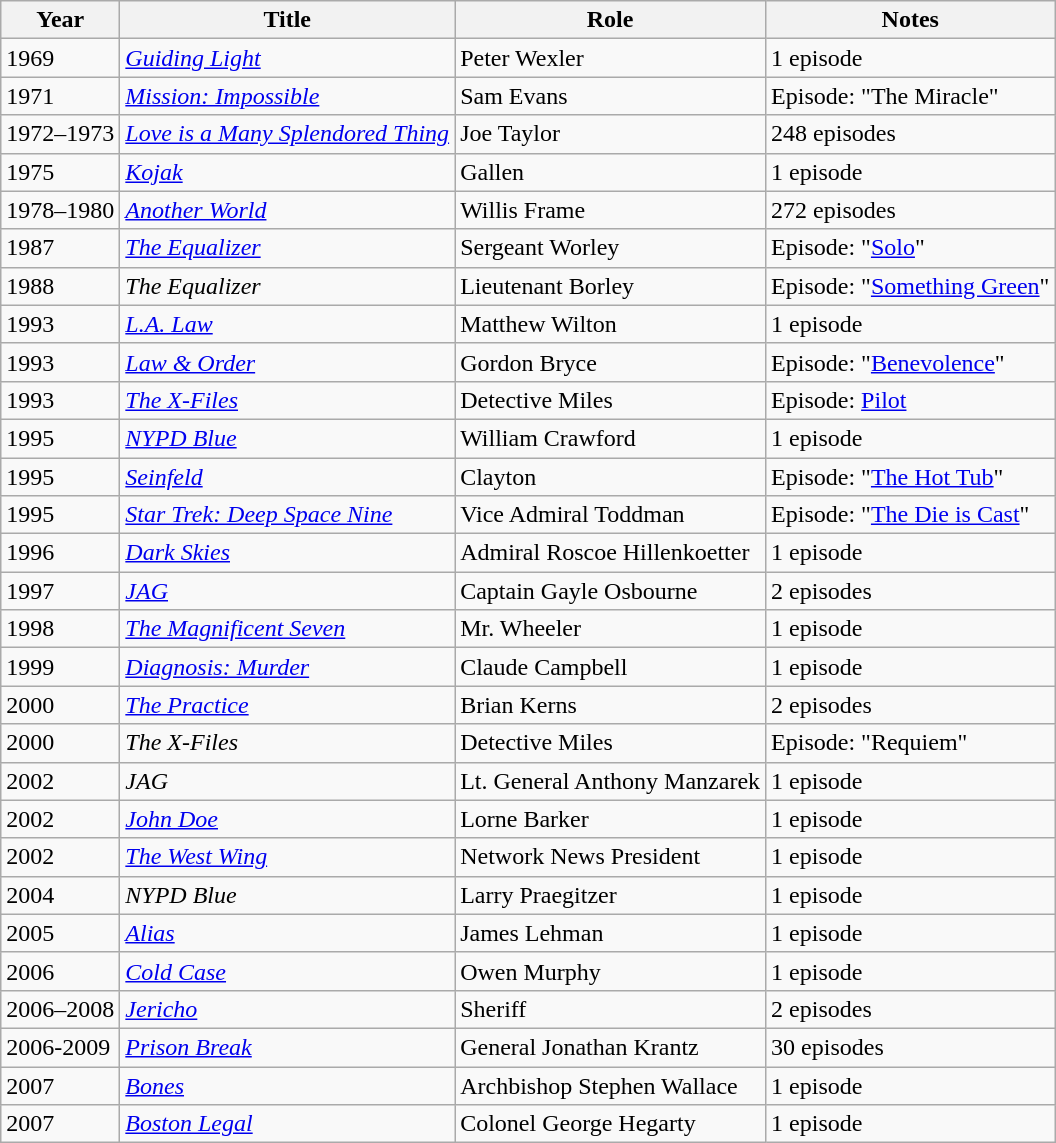<table class="wikitable sortable">
<tr>
<th>Year</th>
<th>Title</th>
<th>Role</th>
<th>Notes</th>
</tr>
<tr>
<td>1969</td>
<td><em><a href='#'>Guiding Light</a></em></td>
<td>Peter Wexler</td>
<td>1 episode</td>
</tr>
<tr>
<td>1971</td>
<td><em><a href='#'>Mission: Impossible</a></em></td>
<td>Sam Evans</td>
<td>Episode: "The Miracle" </td>
</tr>
<tr>
<td>1972–1973</td>
<td><em><a href='#'>Love is a Many Splendored Thing</a></em></td>
<td>Joe Taylor</td>
<td>248 episodes</td>
</tr>
<tr>
<td>1975</td>
<td><em><a href='#'>Kojak</a></em></td>
<td>Gallen</td>
<td>1 episode</td>
</tr>
<tr>
<td>1978–1980</td>
<td><em><a href='#'>Another World</a></em></td>
<td>Willis Frame</td>
<td>272 episodes</td>
</tr>
<tr>
<td>1987</td>
<td><em><a href='#'>The Equalizer</a></em></td>
<td>Sergeant Worley</td>
<td>Episode: "<a href='#'>Solo</a>"</td>
</tr>
<tr>
<td>1988</td>
<td><em>The Equalizer</em></td>
<td>Lieutenant Borley</td>
<td>Episode: "<a href='#'>Something Green</a>"</td>
</tr>
<tr>
<td>1993</td>
<td><em><a href='#'>L.A. Law</a></em></td>
<td>Matthew Wilton</td>
<td>1 episode</td>
</tr>
<tr>
<td>1993</td>
<td><em><a href='#'>Law & Order</a></em></td>
<td>Gordon Bryce</td>
<td>Episode: "<a href='#'>Benevolence</a>"</td>
</tr>
<tr>
<td>1993</td>
<td><em><a href='#'>The X-Files</a></em></td>
<td>Detective Miles</td>
<td>Episode: <a href='#'>Pilot</a></td>
</tr>
<tr>
<td>1995</td>
<td><em><a href='#'>NYPD Blue</a></em></td>
<td>William Crawford</td>
<td>1 episode</td>
</tr>
<tr>
<td>1995</td>
<td><em><a href='#'>Seinfeld</a></em></td>
<td>Clayton</td>
<td>Episode: "<a href='#'>The Hot Tub</a>"</td>
</tr>
<tr>
<td>1995</td>
<td><em><a href='#'>Star Trek: Deep Space Nine</a></em></td>
<td>Vice Admiral Toddman</td>
<td>Episode: "<a href='#'>The Die is Cast</a>"</td>
</tr>
<tr>
<td>1996</td>
<td><em><a href='#'>Dark Skies</a></em></td>
<td>Admiral Roscoe Hillenkoetter</td>
<td>1 episode</td>
</tr>
<tr>
<td>1997</td>
<td><em><a href='#'>JAG</a></em></td>
<td>Captain Gayle Osbourne</td>
<td>2 episodes</td>
</tr>
<tr>
<td>1998</td>
<td><em><a href='#'>The Magnificent Seven</a></em></td>
<td>Mr. Wheeler</td>
<td>1 episode</td>
</tr>
<tr>
<td>1999</td>
<td><em><a href='#'>Diagnosis: Murder</a></em></td>
<td>Claude Campbell</td>
<td>1 episode</td>
</tr>
<tr>
<td>2000</td>
<td><em><a href='#'>The Practice</a></em></td>
<td>Brian Kerns</td>
<td>2 episodes</td>
</tr>
<tr>
<td>2000</td>
<td><em>The X-Files</em></td>
<td>Detective Miles</td>
<td>Episode: "Requiem"</td>
</tr>
<tr>
<td>2002</td>
<td><em>JAG</em></td>
<td>Lt. General Anthony Manzarek</td>
<td>1 episode</td>
</tr>
<tr>
<td>2002</td>
<td><em><a href='#'>John Doe</a></em></td>
<td>Lorne Barker</td>
<td>1 episode</td>
</tr>
<tr>
<td>2002</td>
<td><em><a href='#'>The West Wing</a></em></td>
<td>Network News President</td>
<td>1 episode</td>
</tr>
<tr>
<td>2004</td>
<td><em>NYPD Blue</em></td>
<td>Larry Praegitzer</td>
<td>1 episode</td>
</tr>
<tr>
<td>2005</td>
<td><em><a href='#'>Alias</a></em></td>
<td>James Lehman</td>
<td>1 episode</td>
</tr>
<tr>
<td>2006</td>
<td><em><a href='#'>Cold Case</a></em></td>
<td>Owen Murphy</td>
<td>1 episode</td>
</tr>
<tr>
<td>2006–2008</td>
<td><em><a href='#'>Jericho</a></em></td>
<td>Sheriff</td>
<td>2 episodes</td>
</tr>
<tr>
<td>2006-2009</td>
<td><em><a href='#'>Prison Break</a></em></td>
<td>General Jonathan Krantz</td>
<td>30 episodes</td>
</tr>
<tr>
<td>2007</td>
<td><em><a href='#'>Bones</a></em></td>
<td>Archbishop Stephen Wallace</td>
<td>1 episode</td>
</tr>
<tr>
<td>2007</td>
<td><em><a href='#'>Boston Legal</a></em></td>
<td>Colonel George Hegarty</td>
<td>1 episode</td>
</tr>
</table>
